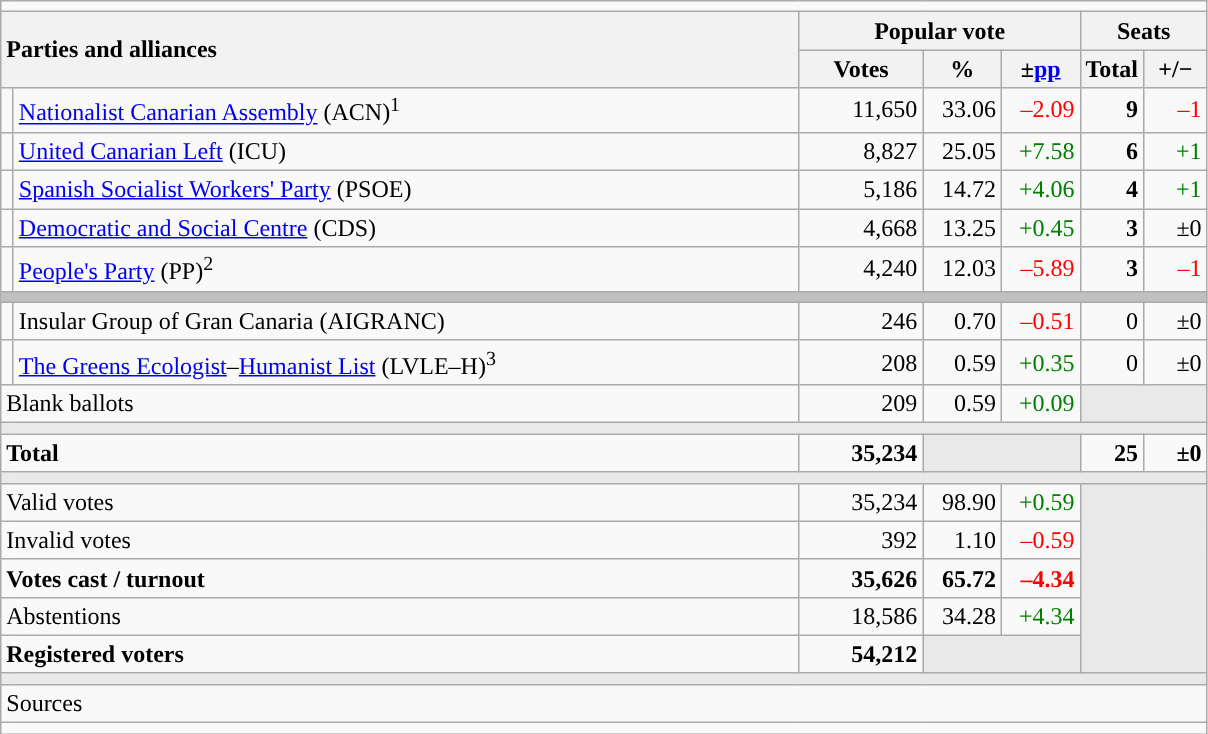<table class="wikitable" style="text-align:right;">
<tr>
<td colspan="7"></td>
</tr>
<tr>
<th style="text-align:left;" rowspan="2" colspan="2" width="525">Parties and alliances</th>
<th colspan="3">Popular vote</th>
<th colspan="2">Seats</th>
</tr>
<tr>
<th width="75">Votes</th>
<th width="45">%</th>
<th width="45">±<a href='#'>pp</a></th>
<th width="35">Total</th>
<th width="35">+/−</th>
</tr>
<tr>
<td width="1" style="color:inherit;background:"></td>
<td align="left"><a href='#'>Nationalist Canarian Assembly</a> (ACN)<sup>1</sup></td>
<td>11,650</td>
<td>33.06</td>
<td style="color:red;">–2.09</td>
<td><strong>9</strong></td>
<td style="color:red;">–1</td>
</tr>
<tr>
<td style="color:inherit;background:"></td>
<td align="left"><a href='#'>United Canarian Left</a> (ICU)</td>
<td>8,827</td>
<td>25.05</td>
<td style="color:green;">+7.58</td>
<td><strong>6</strong></td>
<td style="color:green;">+1</td>
</tr>
<tr>
<td style="color:inherit;background:"></td>
<td align="left"><a href='#'>Spanish Socialist Workers' Party</a> (PSOE)</td>
<td>5,186</td>
<td>14.72</td>
<td style="color:green;">+4.06</td>
<td><strong>4</strong></td>
<td style="color:green;">+1</td>
</tr>
<tr>
<td style="color:inherit;background:"></td>
<td align="left"><a href='#'>Democratic and Social Centre</a> (CDS)</td>
<td>4,668</td>
<td>13.25</td>
<td style="color:green;">+0.45</td>
<td><strong>3</strong></td>
<td>±0</td>
</tr>
<tr>
<td style="color:inherit;background:"></td>
<td align="left"><a href='#'>People's Party</a> (PP)<sup>2</sup></td>
<td>4,240</td>
<td>12.03</td>
<td style="color:red;">–5.89</td>
<td><strong>3</strong></td>
<td style="color:red;">–1</td>
</tr>
<tr>
<td colspan="7" bgcolor="#C0C0C0"></td>
</tr>
<tr>
<td style="color:inherit;background:"></td>
<td align="left">Insular Group of Gran Canaria (AIGRANC)</td>
<td>246</td>
<td>0.70</td>
<td style="color:red;">–0.51</td>
<td>0</td>
<td>±0</td>
</tr>
<tr>
<td style="color:inherit;background:"></td>
<td align="left"><a href='#'>The Greens Ecologist</a>–<a href='#'>Humanist List</a> (LVLE–H)<sup>3</sup></td>
<td>208</td>
<td>0.59</td>
<td style="color:green;">+0.35</td>
<td>0</td>
<td>±0</td>
</tr>
<tr>
<td align="left" colspan="2">Blank ballots</td>
<td>209</td>
<td>0.59</td>
<td style="color:green;">+0.09</td>
<td bgcolor="#E9E9E9" colspan="2"></td>
</tr>
<tr>
<td colspan="7" bgcolor="#E9E9E9"></td>
</tr>
<tr style="font-weight:bold;">
<td align="left" colspan="2">Total</td>
<td>35,234</td>
<td bgcolor="#E9E9E9" colspan="2"></td>
<td>25</td>
<td>±0</td>
</tr>
<tr>
<td colspan="7" bgcolor="#E9E9E9"></td>
</tr>
<tr>
<td align="left" colspan="2">Valid votes</td>
<td>35,234</td>
<td>98.90</td>
<td style="color:green;">+0.59</td>
<td bgcolor="#E9E9E9" colspan="2" rowspan="5"></td>
</tr>
<tr>
<td align="left" colspan="2">Invalid votes</td>
<td>392</td>
<td>1.10</td>
<td style="color:red;">–0.59</td>
</tr>
<tr style="font-weight:bold;">
<td align="left" colspan="2">Votes cast / turnout</td>
<td>35,626</td>
<td>65.72</td>
<td style="color:red;">–4.34</td>
</tr>
<tr>
<td align="left" colspan="2">Abstentions</td>
<td>18,586</td>
<td>34.28</td>
<td style="color:green;">+4.34</td>
</tr>
<tr style="font-weight:bold;">
<td align="left" colspan="2">Registered voters</td>
<td>54,212</td>
<td bgcolor="#E9E9E9" colspan="2"></td>
</tr>
<tr>
<td colspan="7" bgcolor="#E9E9E9"></td>
</tr>
<tr>
<td align="left" colspan="7">Sources</td>
</tr>
<tr>
<td colspan="7" style="text-align:left; max-width:790px;"></td>
</tr>
</table>
